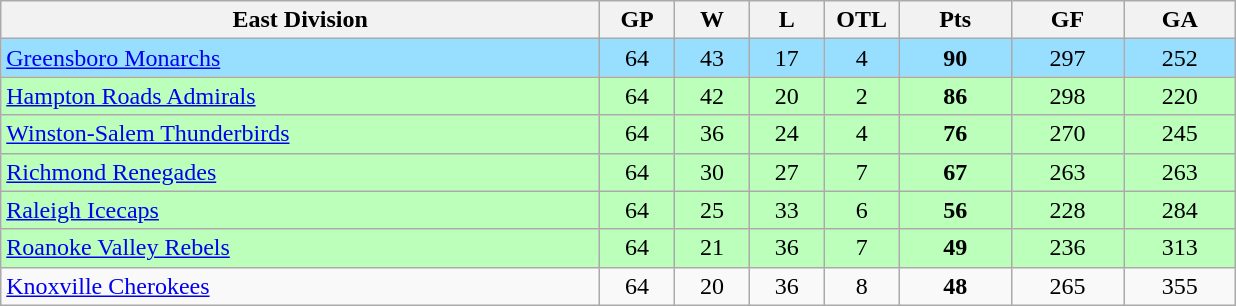<table class="wikitable" style="text-align:center">
<tr>
<th bgcolor="#DDDDFF" width="40%">East Division</th>
<th bgcolor="#DDDDFF" width="5%">GP</th>
<th bgcolor="#DDDDFF" width="5%">W</th>
<th bgcolor="#DDDDFF" width="5%">L</th>
<th bgcolor="#DDDDFF" width="5%">OTL</th>
<th bgcolor="#DDDDFF" width="7.5%">Pts</th>
<th bgcolor="#DDDDFF" width="7.5%">GF</th>
<th bgcolor="#DDDDFF" width="7.5%">GA</th>
</tr>
<tr bgcolor="#97DEFF">
<td align=left><a href='#'>Greensboro Monarchs</a></td>
<td>64</td>
<td>43</td>
<td>17</td>
<td>4</td>
<td><strong>90</strong></td>
<td>297</td>
<td>252</td>
</tr>
<tr bgcolor="#bbffbb">
<td align=left><a href='#'>Hampton Roads Admirals</a></td>
<td>64</td>
<td>42</td>
<td>20</td>
<td>2</td>
<td><strong>86</strong></td>
<td>298</td>
<td>220</td>
</tr>
<tr bgcolor="#bbffbb">
<td align=left><a href='#'>Winston-Salem Thunderbirds</a></td>
<td>64</td>
<td>36</td>
<td>24</td>
<td>4</td>
<td><strong>76</strong></td>
<td>270</td>
<td>245</td>
</tr>
<tr bgcolor="#bbffbb">
<td align=left><a href='#'>Richmond Renegades</a></td>
<td>64</td>
<td>30</td>
<td>27</td>
<td>7</td>
<td><strong>67</strong></td>
<td>263</td>
<td>263</td>
</tr>
<tr bgcolor="#bbffbb">
<td align=left><a href='#'>Raleigh Icecaps</a></td>
<td>64</td>
<td>25</td>
<td>33</td>
<td>6</td>
<td><strong>56</strong></td>
<td>228</td>
<td>284</td>
</tr>
<tr bgcolor="#bbffbb">
<td align=left><a href='#'>Roanoke Valley Rebels</a></td>
<td>64</td>
<td>21</td>
<td>36</td>
<td>7</td>
<td><strong>49</strong></td>
<td>236</td>
<td>313</td>
</tr>
<tr>
<td align=left><a href='#'>Knoxville Cherokees</a></td>
<td>64</td>
<td>20</td>
<td>36</td>
<td>8</td>
<td><strong>48</strong></td>
<td>265</td>
<td>355</td>
</tr>
</table>
